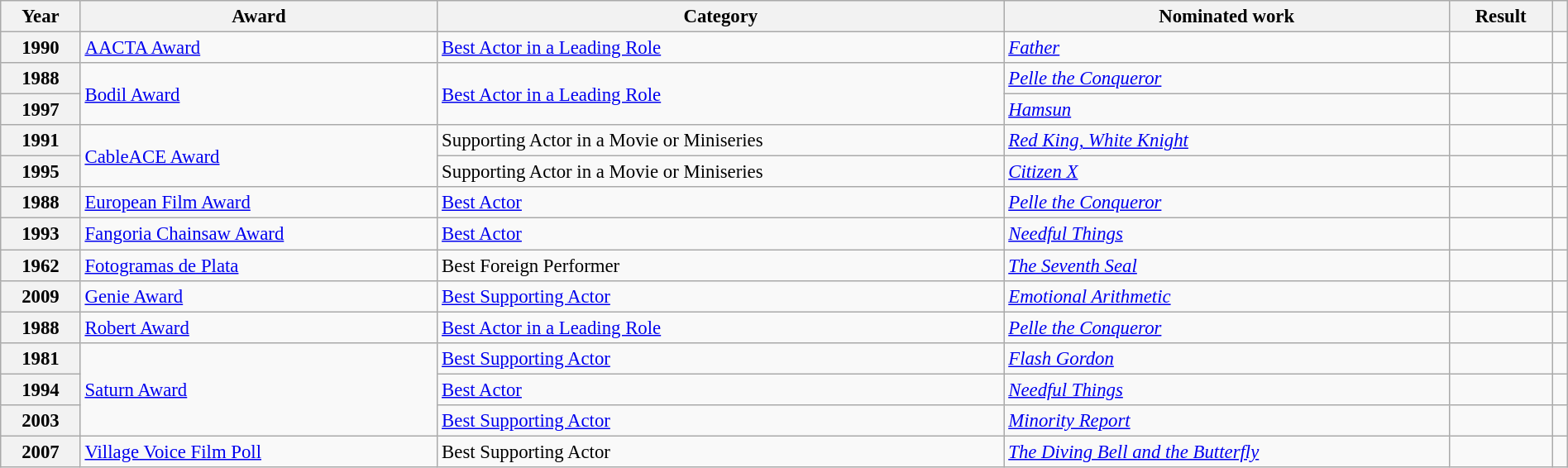<table class="wikitable sortable" width="100%" cellpadding="4" style="font-size: 95%">
<tr>
<th scope="col">Year</th>
<th scope="col">Award</th>
<th scope="col">Category</th>
<th scope="col">Nominated work</th>
<th scope="col">Result</th>
<th scope="col" class="unsortable"></th>
</tr>
<tr>
<th>1990</th>
<td><a href='#'>AACTA Award</a></td>
<td><a href='#'>Best Actor in a Leading Role</a></td>
<td><a href='#'><em>Father</em></a></td>
<td></td>
<td></td>
</tr>
<tr>
<th>1988</th>
<td rowspan="2"><a href='#'>Bodil Award</a></td>
<td rowspan="2"><a href='#'>Best Actor in a Leading Role</a></td>
<td><em><a href='#'>Pelle the Conqueror</a></em></td>
<td></td>
<td></td>
</tr>
<tr>
<th>1997</th>
<td><a href='#'><em>Hamsun</em></a></td>
<td></td>
<td></td>
</tr>
<tr>
<th>1991</th>
<td rowspan="2"><a href='#'>CableACE Award</a></td>
<td>Supporting Actor in a Movie or Miniseries</td>
<td><em><a href='#'>Red King, White Knight</a></em></td>
<td></td>
<td></td>
</tr>
<tr>
<th>1995</th>
<td>Supporting Actor in a Movie or Miniseries</td>
<td><em><a href='#'>Citizen X</a></em></td>
<td></td>
<td></td>
</tr>
<tr>
<th>1988</th>
<td><a href='#'>European Film Award</a></td>
<td><a href='#'>Best Actor</a></td>
<td><em><a href='#'>Pelle the Conqueror</a></em></td>
<td></td>
<td></td>
</tr>
<tr>
<th>1993</th>
<td><a href='#'>Fangoria Chainsaw Award</a></td>
<td><a href='#'>Best Actor</a></td>
<td><a href='#'><em>Needful Things</em></a></td>
<td></td>
<td></td>
</tr>
<tr>
<th>1962</th>
<td><a href='#'>Fotogramas de Plata</a></td>
<td>Best Foreign Performer</td>
<td><em><a href='#'>The Seventh Seal</a></em></td>
<td></td>
<td></td>
</tr>
<tr>
<th>2009</th>
<td><a href='#'>Genie Award</a></td>
<td><a href='#'>Best Supporting Actor</a></td>
<td><em><a href='#'>Emotional Arithmetic</a></em></td>
<td></td>
<td></td>
</tr>
<tr>
<th>1988</th>
<td><a href='#'>Robert Award</a></td>
<td><a href='#'>Best Actor in a Leading Role</a></td>
<td><em><a href='#'>Pelle the Conqueror</a></em></td>
<td></td>
<td></td>
</tr>
<tr>
<th>1981</th>
<td rowspan="3"><a href='#'>Saturn Award</a></td>
<td><a href='#'>Best Supporting Actor</a></td>
<td><a href='#'><em>Flash Gordon</em></a></td>
<td></td>
<td></td>
</tr>
<tr>
<th>1994</th>
<td><a href='#'>Best Actor</a></td>
<td><a href='#'><em>Needful Things</em></a></td>
<td></td>
<td></td>
</tr>
<tr>
<th>2003</th>
<td><a href='#'>Best Supporting Actor</a></td>
<td><a href='#'><em>Minority Report</em></a></td>
<td></td>
<td></td>
</tr>
<tr>
<th>2007</th>
<td><a href='#'>Village Voice Film Poll</a></td>
<td>Best Supporting Actor</td>
<td><a href='#'><em>The Diving Bell and the Butterfly</em></a></td>
<td></td>
<td></td>
</tr>
</table>
